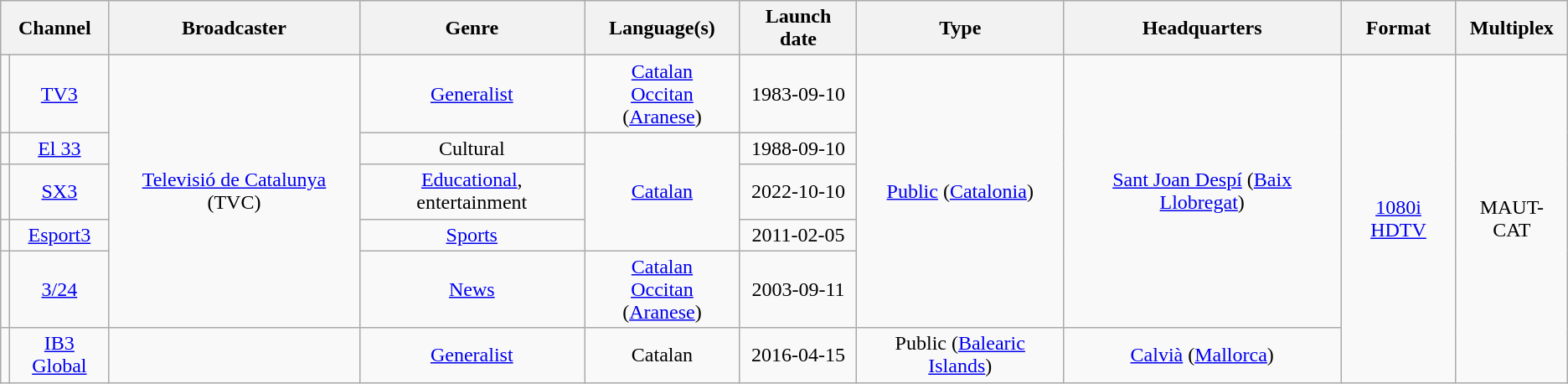<table class="wikitable toccolours" border="1" cellpadding="3" style="border-collapse:collapse; text-align:center">
<tr>
<th colspan="2">Channel</th>
<th>Broadcaster</th>
<th>Genre</th>
<th>Language(s)</th>
<th>Launch date</th>
<th>Type</th>
<th>Headquarters</th>
<th>Format</th>
<th>Multiplex</th>
</tr>
<tr>
<td></td>
<td><a href='#'>TV3</a></td>
<td rowspan="5"><a href='#'>Televisió de Catalunya</a> (TVC)</td>
<td><a href='#'>Generalist</a></td>
<td><a href='#'>Catalan</a><br><a href='#'>Occitan</a> (<a href='#'>Aranese</a>)</td>
<td>1983-09-10</td>
<td rowspan="5"><a href='#'>Public</a> (<a href='#'>Catalonia</a>)</td>
<td rowspan="5"><a href='#'>Sant Joan Despí</a> (<a href='#'>Baix Llobregat</a>)</td>
<td rowspan="6"><a href='#'>1080i</a> <a href='#'>HDTV</a></td>
<td rowspan="6">MAUT-CAT</td>
</tr>
<tr>
<td></td>
<td><a href='#'>El 33</a></td>
<td>Cultural</td>
<td rowspan="3"><a href='#'>Catalan</a></td>
<td>1988-09-10</td>
</tr>
<tr>
<td></td>
<td><a href='#'>SX3</a></td>
<td><a href='#'>Educational</a>, entertainment</td>
<td>2022-10-10</td>
</tr>
<tr>
<td></td>
<td><a href='#'>Esport3</a></td>
<td><a href='#'>Sports</a></td>
<td>2011-02-05</td>
</tr>
<tr>
<td></td>
<td><a href='#'>3/24</a></td>
<td><a href='#'>News</a></td>
<td><a href='#'>Catalan</a><br><a href='#'>Occitan</a> (<a href='#'>Aranese</a>)</td>
<td>2003-09-11</td>
</tr>
<tr>
<td></td>
<td><a href='#'>IB3 Global</a></td>
<td></td>
<td><a href='#'>Generalist</a></td>
<td>Catalan</td>
<td>2016-04-15</td>
<td>Public (<a href='#'>Balearic Islands</a>)</td>
<td><a href='#'>Calvià</a> (<a href='#'>Mallorca</a>)</td>
</tr>
</table>
